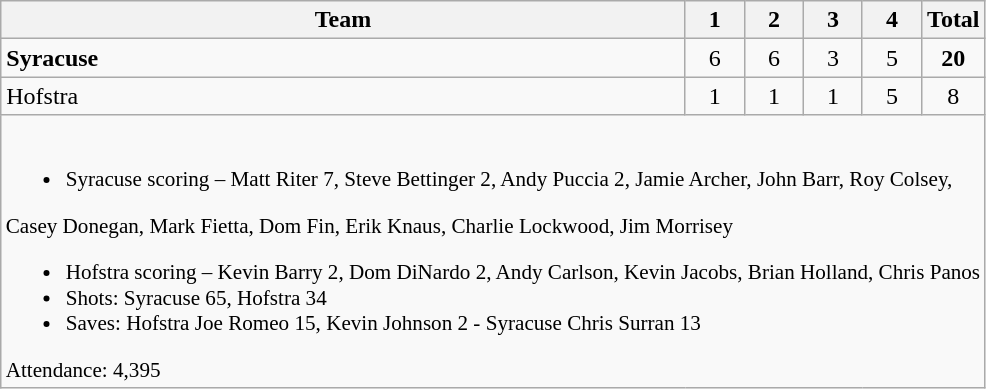<table class="wikitable" style="text-align:center; max-width:45em">
<tr>
<th>Team</th>
<th style="width:2em">1</th>
<th style="width:2em">2</th>
<th style="width:2em">3</th>
<th style="width:2em">4</th>
<th style="width:2em">Total</th>
</tr>
<tr>
<td style="text-align:left"><strong>Syracuse</strong></td>
<td>6</td>
<td>6</td>
<td>3</td>
<td>5</td>
<td><strong>20</strong></td>
</tr>
<tr>
<td style="text-align:left">Hofstra</td>
<td>1</td>
<td>1</td>
<td>1</td>
<td>5</td>
<td>8</td>
</tr>
<tr>
<td colspan=6 style="text-align:left; font-size:88%;"><br><ul><li>Syracuse scoring – Matt Riter 7, Steve Bettinger 2, Andy Puccia 2, Jamie Archer, John Barr, Roy Colsey,</li></ul>Casey Donegan, Mark Fietta, Dom Fin, Erik Knaus, Charlie Lockwood, Jim Morrisey<ul><li>Hofstra scoring – Kevin Barry 2, Dom DiNardo 2, Andy Carlson, Kevin Jacobs, Brian Holland, Chris Panos</li><li>Shots: Syracuse 65, Hofstra 34</li><li>Saves: Hofstra Joe Romeo 15, Kevin Johnson 2 - Syracuse Chris Surran 13</li></ul>Attendance: 4,395
</td>
</tr>
</table>
